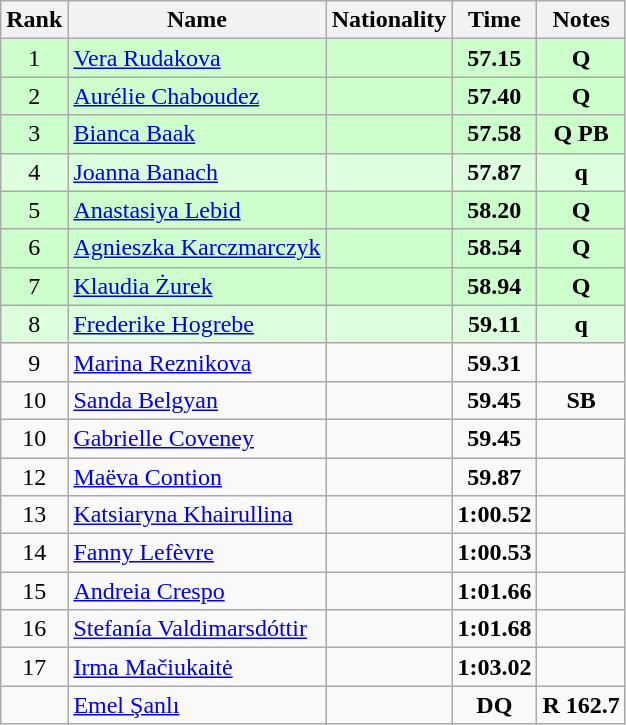<table class="wikitable sortable" style="text-align:center">
<tr>
<th>Rank</th>
<th>Name</th>
<th>Nationality</th>
<th>Time</th>
<th>Notes</th>
</tr>
<tr bgcolor=ccffcc>
<td>1</td>
<td align=left><a href='#'>Vera Rudakova</a></td>
<td align=left></td>
<td><strong>57.15</strong></td>
<td><strong>Q</strong></td>
</tr>
<tr bgcolor=ccffcc>
<td>2</td>
<td align=left><a href='#'>Aurélie Chaboudez</a></td>
<td align=left></td>
<td><strong>57.40</strong></td>
<td><strong>Q</strong></td>
</tr>
<tr bgcolor=ccffcc>
<td>3</td>
<td align=left><a href='#'>Bianca Baak</a></td>
<td align=left></td>
<td><strong>57.58</strong></td>
<td><strong>Q PB</strong></td>
</tr>
<tr bgcolor=ddffdd>
<td>4</td>
<td align=left><a href='#'>Joanna Banach</a></td>
<td align=left></td>
<td><strong>57.87</strong></td>
<td><strong>q</strong></td>
</tr>
<tr bgcolor=ccffcc>
<td>5</td>
<td align=left><a href='#'>Anastasiya Lebid</a></td>
<td align=left></td>
<td><strong>58.20</strong></td>
<td><strong>Q</strong></td>
</tr>
<tr bgcolor=ccffcc>
<td>6</td>
<td align=left><a href='#'>Agnieszka Karczmarczyk</a></td>
<td align=left></td>
<td><strong>58.54</strong></td>
<td><strong>Q</strong></td>
</tr>
<tr bgcolor=ccffcc>
<td>7</td>
<td align=left><a href='#'>Klaudia Żurek</a></td>
<td align=left></td>
<td><strong>58.94</strong></td>
<td><strong>Q</strong></td>
</tr>
<tr bgcolor=ddffdd>
<td>8</td>
<td align=left><a href='#'>Frederike Hogrebe</a></td>
<td align=left></td>
<td><strong>59.11</strong></td>
<td><strong>q</strong></td>
</tr>
<tr>
<td>9</td>
<td align=left><a href='#'>Marina Reznikova</a></td>
<td align=left></td>
<td><strong>59.31</strong></td>
<td></td>
</tr>
<tr>
<td>10</td>
<td align=left><a href='#'>Sanda Belgyan</a></td>
<td align=left></td>
<td><strong>59.45</strong></td>
<td><strong>SB</strong></td>
</tr>
<tr>
<td>10</td>
<td align=left><a href='#'>Gabrielle Coveney</a></td>
<td align=left></td>
<td><strong>59.45</strong></td>
<td></td>
</tr>
<tr>
<td>12</td>
<td align=left><a href='#'>Maëva Contion</a></td>
<td align=left></td>
<td><strong>59.87</strong></td>
<td></td>
</tr>
<tr>
<td>13</td>
<td align=left><a href='#'>Katsiaryna Khairullina</a></td>
<td align=left></td>
<td><strong>1:00.52</strong></td>
<td></td>
</tr>
<tr>
<td>14</td>
<td align=left><a href='#'>Fanny Lefèvre</a></td>
<td align=left></td>
<td><strong>1:00.53</strong></td>
<td></td>
</tr>
<tr>
<td>15</td>
<td align=left><a href='#'>Andreia Crespo</a></td>
<td align=left></td>
<td><strong>1:01.66</strong></td>
<td></td>
</tr>
<tr>
<td>16</td>
<td align=left><a href='#'>Stefanía Valdimarsdóttir</a></td>
<td align=left></td>
<td><strong>1:01.68</strong></td>
<td></td>
</tr>
<tr>
<td>17</td>
<td align=left><a href='#'>Irma Mačiukaitė</a></td>
<td align=left></td>
<td><strong>1:03.02</strong></td>
<td></td>
</tr>
<tr>
<td></td>
<td align=left><a href='#'>Emel Şanlı</a></td>
<td align=left></td>
<td><strong>DQ</strong></td>
<td><strong>R 162.7</strong></td>
</tr>
</table>
